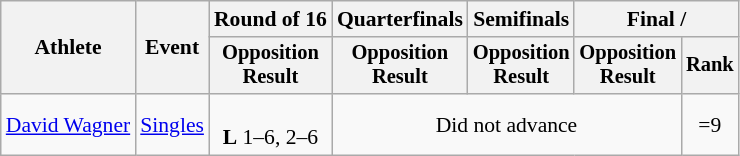<table class=wikitable style=font-size:90%>
<tr>
<th rowspan=2>Athlete</th>
<th rowspan=2>Event</th>
<th>Round of 16</th>
<th>Quarterfinals</th>
<th>Semifinals</th>
<th colspan=2>Final / </th>
</tr>
<tr style=font-size:95%>
<th>Opposition<br>Result</th>
<th>Opposition<br>Result</th>
<th>Opposition<br>Result</th>
<th>Opposition<br>Result</th>
<th>Rank</th>
</tr>
<tr align=center>
<td align=left><a href='#'>David Wagner</a></td>
<td align=left><a href='#'>Singles</a></td>
<td><br><strong>L</strong> 1–6, 2–6</td>
<td colspan=3>Did not advance</td>
<td>=9</td>
</tr>
</table>
